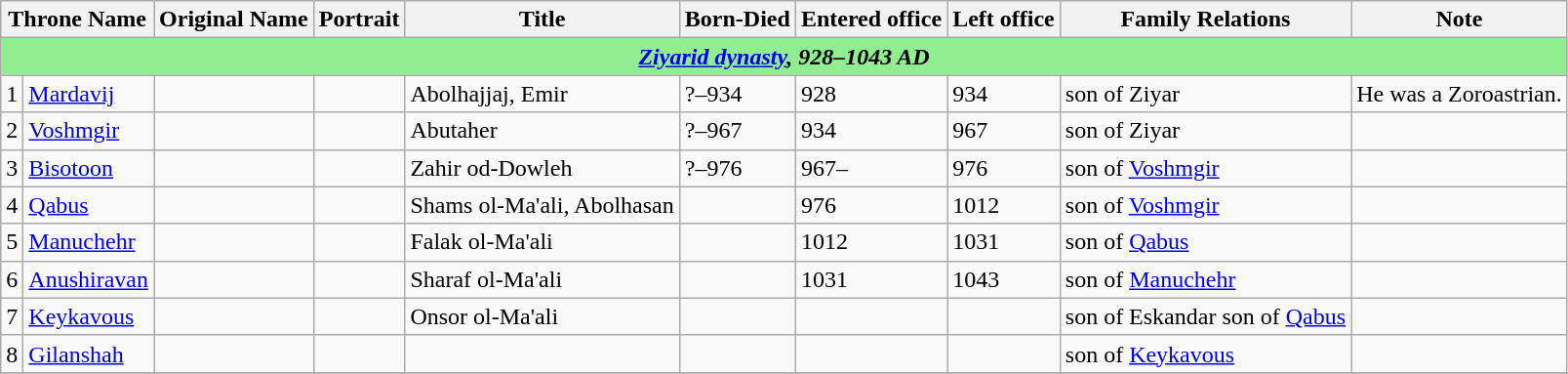<table class="wikitable">
<tr>
<th colspan=2>Throne Name</th>
<th>Original Name</th>
<th>Portrait</th>
<th>Title</th>
<th>Born-Died</th>
<th>Entered office</th>
<th>Left office</th>
<th>Family Relations</th>
<th>Note</th>
</tr>
<tr>
<td colspan="10" align=center style="background-color:Lightgreen"><strong><em><a href='#'>Ziyarid dynasty</a>, 928–1043 AD</em></strong></td>
</tr>
<tr>
<td>1</td>
<td><a href='#'>Mardavij</a></td>
<td></td>
<td></td>
<td>Abolhajjaj, Emir</td>
<td>?–934</td>
<td>928</td>
<td>934</td>
<td>son of Ziyar</td>
<td>He was a Zoroastrian.</td>
</tr>
<tr>
<td>2</td>
<td><a href='#'>Voshmgir</a></td>
<td></td>
<td></td>
<td>Abutaher</td>
<td>?–967</td>
<td>934</td>
<td>967</td>
<td>son of Ziyar</td>
<td></td>
</tr>
<tr>
<td>3</td>
<td><a href='#'>Bisotoon</a></td>
<td></td>
<td></td>
<td>Zahir od-Dowleh</td>
<td>?–976</td>
<td>967–</td>
<td>976</td>
<td>son of <a href='#'>Voshmgir</a></td>
<td></td>
</tr>
<tr>
<td>4</td>
<td><a href='#'>Qabus</a></td>
<td></td>
<td></td>
<td>Shams ol-Ma'ali, Abolhasan</td>
<td></td>
<td>976</td>
<td>1012</td>
<td>son of <a href='#'>Voshmgir</a></td>
<td></td>
</tr>
<tr>
<td>5</td>
<td><a href='#'>Manuchehr</a></td>
<td></td>
<td></td>
<td>Falak ol-Ma'ali</td>
<td></td>
<td>1012</td>
<td>1031</td>
<td>son of <a href='#'>Qabus</a></td>
<td></td>
</tr>
<tr>
<td>6</td>
<td><a href='#'>Anushiravan</a></td>
<td></td>
<td></td>
<td>Sharaf ol-Ma'ali</td>
<td></td>
<td>1031</td>
<td>1043</td>
<td>son of <a href='#'>Manuchehr</a></td>
<td></td>
</tr>
<tr>
<td>7</td>
<td><a href='#'>Keykavous</a></td>
<td></td>
<td></td>
<td>Onsor ol-Ma'ali</td>
<td></td>
<td></td>
<td></td>
<td>son of Eskandar son of <a href='#'>Qabus</a></td>
<td></td>
</tr>
<tr>
<td>8</td>
<td><a href='#'>Gilanshah</a></td>
<td></td>
<td></td>
<td></td>
<td></td>
<td></td>
<td></td>
<td>son of <a href='#'>Keykavous</a></td>
<td></td>
</tr>
<tr>
</tr>
</table>
